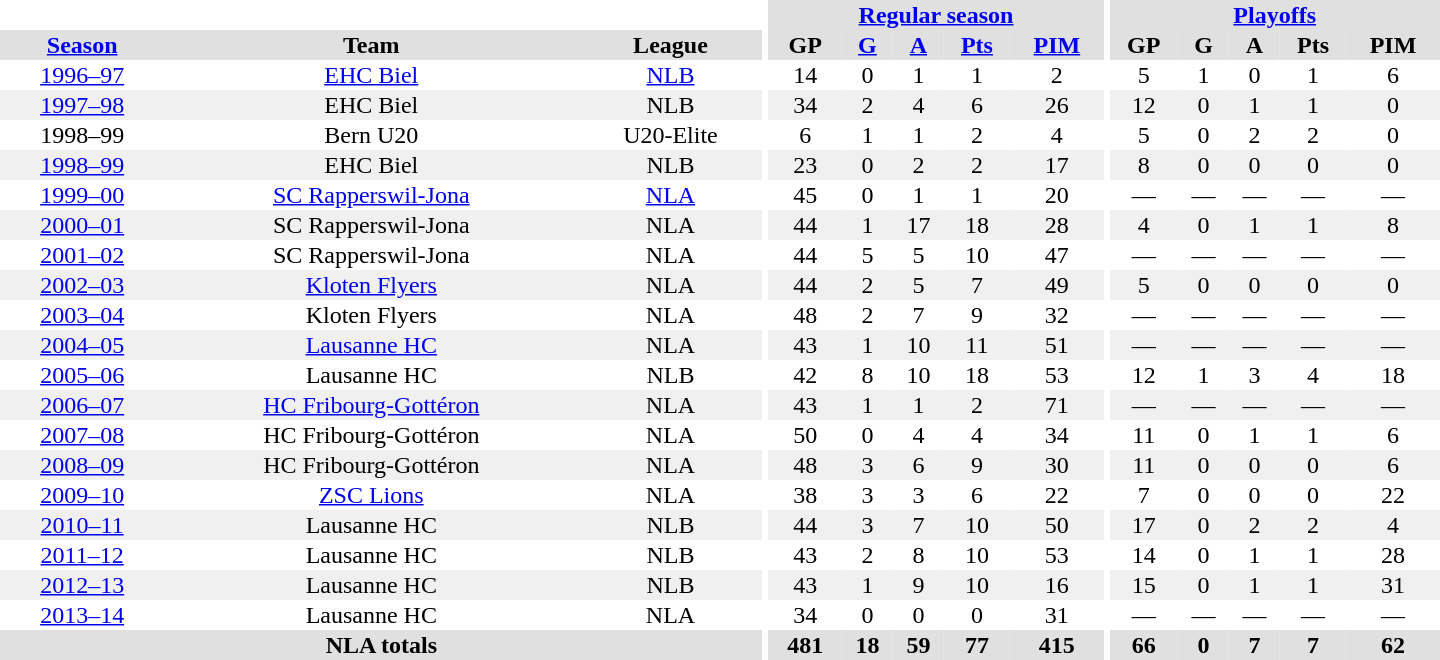<table border="0" cellpadding="1" cellspacing="0" style="text-align:center; width:60em">
<tr bgcolor="#e0e0e0">
<th colspan="3" bgcolor="#ffffff"></th>
<th rowspan="99" bgcolor="#ffffff"></th>
<th colspan="5"><a href='#'>Regular season</a></th>
<th rowspan="99" bgcolor="#ffffff"></th>
<th colspan="5"><a href='#'>Playoffs</a></th>
</tr>
<tr bgcolor="#e0e0e0">
<th><a href='#'>Season</a></th>
<th>Team</th>
<th>League</th>
<th>GP</th>
<th><a href='#'>G</a></th>
<th><a href='#'>A</a></th>
<th><a href='#'>Pts</a></th>
<th><a href='#'>PIM</a></th>
<th>GP</th>
<th>G</th>
<th>A</th>
<th>Pts</th>
<th>PIM</th>
</tr>
<tr>
<td><a href='#'>1996–97</a></td>
<td><a href='#'>EHC Biel</a></td>
<td><a href='#'>NLB</a></td>
<td>14</td>
<td>0</td>
<td>1</td>
<td>1</td>
<td>2</td>
<td>5</td>
<td>1</td>
<td>0</td>
<td>1</td>
<td>6</td>
</tr>
<tr bgcolor="#f0f0f0">
<td><a href='#'>1997–98</a></td>
<td>EHC Biel</td>
<td>NLB</td>
<td>34</td>
<td>2</td>
<td>4</td>
<td>6</td>
<td>26</td>
<td>12</td>
<td>0</td>
<td>1</td>
<td>1</td>
<td>0</td>
</tr>
<tr>
<td>1998–99</td>
<td>Bern U20</td>
<td>U20-Elite</td>
<td>6</td>
<td>1</td>
<td>1</td>
<td>2</td>
<td>4</td>
<td>5</td>
<td>0</td>
<td>2</td>
<td>2</td>
<td>0</td>
</tr>
<tr bgcolor="#f0f0f0">
<td><a href='#'>1998–99</a></td>
<td>EHC Biel</td>
<td>NLB</td>
<td>23</td>
<td>0</td>
<td>2</td>
<td>2</td>
<td>17</td>
<td>8</td>
<td>0</td>
<td>0</td>
<td>0</td>
<td>0</td>
</tr>
<tr>
<td><a href='#'>1999–00</a></td>
<td><a href='#'>SC Rapperswil-Jona</a></td>
<td><a href='#'>NLA</a></td>
<td>45</td>
<td>0</td>
<td>1</td>
<td>1</td>
<td>20</td>
<td>—</td>
<td>—</td>
<td>—</td>
<td>—</td>
<td>—</td>
</tr>
<tr bgcolor="#f0f0f0">
<td><a href='#'>2000–01</a></td>
<td>SC Rapperswil-Jona</td>
<td>NLA</td>
<td>44</td>
<td>1</td>
<td>17</td>
<td>18</td>
<td>28</td>
<td>4</td>
<td>0</td>
<td>1</td>
<td>1</td>
<td>8</td>
</tr>
<tr>
<td><a href='#'>2001–02</a></td>
<td>SC Rapperswil-Jona</td>
<td>NLA</td>
<td>44</td>
<td>5</td>
<td>5</td>
<td>10</td>
<td>47</td>
<td>—</td>
<td>—</td>
<td>—</td>
<td>—</td>
<td>—</td>
</tr>
<tr bgcolor="#f0f0f0">
<td><a href='#'>2002–03</a></td>
<td><a href='#'>Kloten Flyers</a></td>
<td>NLA</td>
<td>44</td>
<td>2</td>
<td>5</td>
<td>7</td>
<td>49</td>
<td>5</td>
<td>0</td>
<td>0</td>
<td>0</td>
<td>0</td>
</tr>
<tr>
<td><a href='#'>2003–04</a></td>
<td>Kloten Flyers</td>
<td>NLA</td>
<td>48</td>
<td>2</td>
<td>7</td>
<td>9</td>
<td>32</td>
<td>—</td>
<td>—</td>
<td>—</td>
<td>—</td>
<td>—</td>
</tr>
<tr bgcolor="#f0f0f0">
<td><a href='#'>2004–05</a></td>
<td><a href='#'>Lausanne HC</a></td>
<td>NLA</td>
<td>43</td>
<td>1</td>
<td>10</td>
<td>11</td>
<td>51</td>
<td>—</td>
<td>—</td>
<td>—</td>
<td>—</td>
<td>—</td>
</tr>
<tr>
<td><a href='#'>2005–06</a></td>
<td>Lausanne HC</td>
<td>NLB</td>
<td>42</td>
<td>8</td>
<td>10</td>
<td>18</td>
<td>53</td>
<td>12</td>
<td>1</td>
<td>3</td>
<td>4</td>
<td>18</td>
</tr>
<tr bgcolor="#f0f0f0">
<td><a href='#'>2006–07</a></td>
<td><a href='#'>HC Fribourg-Gottéron</a></td>
<td>NLA</td>
<td>43</td>
<td>1</td>
<td>1</td>
<td>2</td>
<td>71</td>
<td>—</td>
<td>—</td>
<td>—</td>
<td>—</td>
<td>—</td>
</tr>
<tr>
<td><a href='#'>2007–08</a></td>
<td>HC Fribourg-Gottéron</td>
<td>NLA</td>
<td>50</td>
<td>0</td>
<td>4</td>
<td>4</td>
<td>34</td>
<td>11</td>
<td>0</td>
<td>1</td>
<td>1</td>
<td>6</td>
</tr>
<tr bgcolor="#f0f0f0">
<td><a href='#'>2008–09</a></td>
<td>HC Fribourg-Gottéron</td>
<td>NLA</td>
<td>48</td>
<td>3</td>
<td>6</td>
<td>9</td>
<td>30</td>
<td>11</td>
<td>0</td>
<td>0</td>
<td>0</td>
<td>6</td>
</tr>
<tr>
<td><a href='#'>2009–10</a></td>
<td><a href='#'>ZSC Lions</a></td>
<td>NLA</td>
<td>38</td>
<td>3</td>
<td>3</td>
<td>6</td>
<td>22</td>
<td>7</td>
<td>0</td>
<td>0</td>
<td>0</td>
<td>22</td>
</tr>
<tr bgcolor="#f0f0f0">
<td><a href='#'>2010–11</a></td>
<td>Lausanne HC</td>
<td>NLB</td>
<td>44</td>
<td>3</td>
<td>7</td>
<td>10</td>
<td>50</td>
<td>17</td>
<td>0</td>
<td>2</td>
<td>2</td>
<td>4</td>
</tr>
<tr>
<td><a href='#'>2011–12</a></td>
<td>Lausanne HC</td>
<td>NLB</td>
<td>43</td>
<td>2</td>
<td>8</td>
<td>10</td>
<td>53</td>
<td>14</td>
<td>0</td>
<td>1</td>
<td>1</td>
<td>28</td>
</tr>
<tr bgcolor="#f0f0f0">
<td><a href='#'>2012–13</a></td>
<td>Lausanne HC</td>
<td>NLB</td>
<td>43</td>
<td>1</td>
<td>9</td>
<td>10</td>
<td>16</td>
<td>15</td>
<td>0</td>
<td>1</td>
<td>1</td>
<td>31</td>
</tr>
<tr>
<td><a href='#'>2013–14</a></td>
<td>Lausanne HC</td>
<td>NLA</td>
<td>34</td>
<td>0</td>
<td>0</td>
<td>0</td>
<td>31</td>
<td>—</td>
<td>—</td>
<td>—</td>
<td>—</td>
<td>—</td>
</tr>
<tr>
</tr>
<tr ALIGN="center" bgcolor="#e0e0e0">
<th colspan="3">NLA totals</th>
<th ALIGN="center">481</th>
<th ALIGN="center">18</th>
<th ALIGN="center">59</th>
<th ALIGN="center">77</th>
<th ALIGN="center">415</th>
<th ALIGN="center">66</th>
<th ALIGN="center">0</th>
<th ALIGN="center">7</th>
<th ALIGN="center">7</th>
<th ALIGN="center">62</th>
</tr>
</table>
